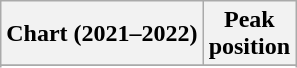<table class="wikitable plainrowheaders sortable">
<tr>
<th scope="col">Chart (2021–2022)</th>
<th scope="col">Peak<br>position</th>
</tr>
<tr>
</tr>
<tr>
</tr>
<tr>
</tr>
<tr>
</tr>
<tr>
</tr>
<tr>
</tr>
<tr>
</tr>
<tr>
</tr>
<tr>
</tr>
<tr>
</tr>
<tr>
</tr>
<tr>
</tr>
<tr>
</tr>
</table>
